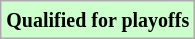<table class="wikitable">
<tr>
<td bgcolor="#ccffcc"><small><strong>Qualified for playoffs</strong></small></td>
</tr>
</table>
